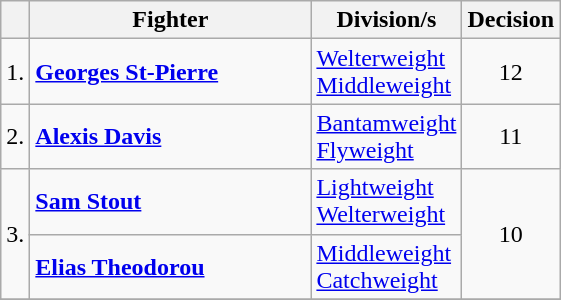<table class=wikitable>
<tr>
<th></th>
<th width=180>Fighter</th>
<th>Division/s</th>
<th>Decision</th>
</tr>
<tr>
<td>1.</td>
<td> <strong><a href='#'>Georges St-Pierre</a></strong></td>
<td><a href='#'>Welterweight</a><br> <a href='#'>Middleweight</a></td>
<td style="text-align:center;">12</td>
</tr>
<tr>
<td rowspan=1>2.</td>
<td> <strong><a href='#'>Alexis Davis</a></strong></td>
<td><a href='#'>Bantamweight</a><br> <a href='#'>Flyweight</a></td>
<td rowspan=1 style="text-align:center;">11</td>
</tr>
<tr>
<td rowspan=2>3.</td>
<td> <strong><a href='#'>Sam Stout</a></strong></td>
<td><a href='#'>Lightweight</a><br> <a href='#'>Welterweight</a></td>
<td rowspan=2 style="text-align:center;">10</td>
</tr>
<tr>
<td> <strong><a href='#'>Elias Theodorou</a></strong></td>
<td><a href='#'>Middleweight</a><br> <a href='#'>Catchweight</a></td>
</tr>
<tr>
</tr>
</table>
